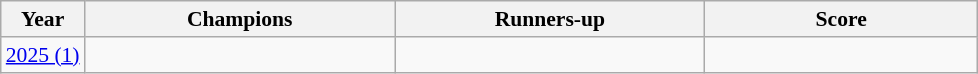<table class="wikitable" style="font-size:90%">
<tr>
<th>Year</th>
<th width="200">Champions</th>
<th width="200">Runners-up</th>
<th width="175">Score</th>
</tr>
<tr>
<td><a href='#'>2025 (1)</a></td>
<td></td>
<td></td>
<td></td>
</tr>
</table>
